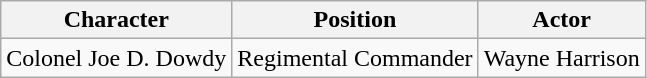<table class="wikitable">
<tr>
<th>Character</th>
<th>Position</th>
<th>Actor</th>
</tr>
<tr>
<td>Colonel Joe D. Dowdy</td>
<td>Regimental Commander</td>
<td>Wayne Harrison</td>
</tr>
</table>
